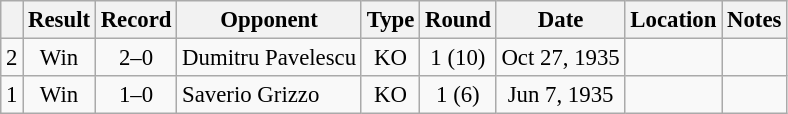<table class="wikitable" style="text-align:center; font-size:95%">
<tr>
<th></th>
<th>Result</th>
<th>Record</th>
<th>Opponent</th>
<th>Type</th>
<th>Round</th>
<th>Date</th>
<th>Location</th>
<th>Notes</th>
</tr>
<tr>
<td>2</td>
<td>Win</td>
<td>2–0</td>
<td align=left>Dumitru Pavelescu</td>
<td>KO</td>
<td>1 (10)</td>
<td>Oct 27, 1935</td>
<td align=left></td>
<td></td>
</tr>
<tr>
<td>1</td>
<td>Win</td>
<td>1–0</td>
<td align=left>Saverio Grizzo</td>
<td>KO</td>
<td>1 (6)</td>
<td>Jun 7, 1935</td>
<td align=left></td>
<td></td>
</tr>
</table>
